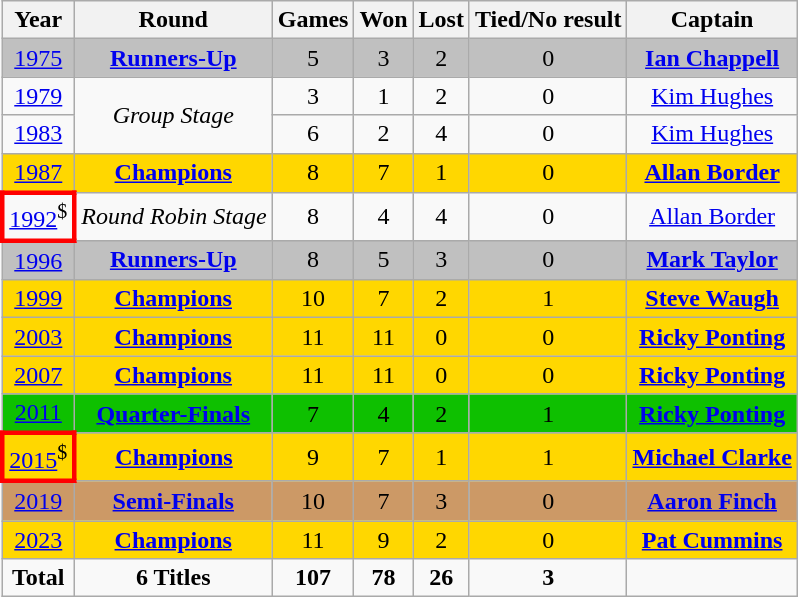<table class="wikitable" style="text-align: center;">
<tr>
<th>Year</th>
<th>Round</th>
<th>Games</th>
<th>Won</th>
<th>Lost</th>
<th>Tied/No result</th>
<th>Captain</th>
</tr>
<tr bgcolor=silver>
<td><a href='#'>1975</a></td>
<td><a href='#'><strong>Runners-Up</strong></a></td>
<td>5</td>
<td>3</td>
<td>2</td>
<td>0</td>
<td><strong><a href='#'>Ian Chappell</a></strong></td>
</tr>
<tr>
<td><a href='#'>1979</a></td>
<td rowspan="2"><em>Group Stage</em></td>
<td>3</td>
<td>1</td>
<td>2</td>
<td>0</td>
<td><a href='#'>Kim Hughes</a></td>
</tr>
<tr>
<td><a href='#'>1983</a></td>
<td>6</td>
<td>2</td>
<td>4</td>
<td>0</td>
<td><a href='#'>Kim Hughes</a></td>
</tr>
<tr bgcolor=gold>
<td><a href='#'>1987</a></td>
<td><strong><a href='#'>Champions</a></strong></td>
<td>8</td>
<td>7</td>
<td>1</td>
<td>0</td>
<td><strong><a href='#'>Allan Border</a></strong></td>
</tr>
<tr>
<td style="border: 3px solid red"><a href='#'>1992</a><sup>$</sup></td>
<td><em>Round Robin Stage</em></td>
<td>8</td>
<td>4</td>
<td>4</td>
<td>0</td>
<td><a href='#'>Allan Border</a></td>
</tr>
<tr bgcolor=silver>
<td><a href='#'>1996</a></td>
<td><strong><a href='#'>Runners-Up</a></strong></td>
<td>8</td>
<td>5</td>
<td>3</td>
<td>0</td>
<td><a href='#'><strong>Mark Taylor</strong></a></td>
</tr>
<tr bgcolor=gold>
<td><a href='#'>1999</a></td>
<td><strong><a href='#'>Champions</a></strong></td>
<td>10</td>
<td>7</td>
<td>2</td>
<td>1</td>
<td><strong><a href='#'>Steve Waugh</a></strong></td>
</tr>
<tr bgcolor=gold>
<td><a href='#'>2003</a></td>
<td><strong><a href='#'>Champions</a></strong></td>
<td>11</td>
<td>11</td>
<td>0</td>
<td>0</td>
<td><strong><a href='#'>Ricky Ponting</a></strong></td>
</tr>
<tr bgcolor=gold>
<td><a href='#'>2007</a></td>
<td><strong><a href='#'>Champions</a></strong></td>
<td>11</td>
<td>11</td>
<td>0</td>
<td>0</td>
<td><strong><a href='#'>Ricky Ponting</a></strong></td>
</tr>
<tr bgcolor=peacock>
<td><a href='#'>2011</a></td>
<td><strong><a href='#'>Quarter-Finals</a></strong></td>
<td>7</td>
<td>4</td>
<td>2</td>
<td>1</td>
<td><strong><a href='#'>Ricky Ponting</a></strong></td>
</tr>
<tr bgcolor=gold>
<td style="border: 3px solid red"><a href='#'>2015</a><sup>$</sup></td>
<td><strong><a href='#'>Champions</a></strong></td>
<td>9</td>
<td>7</td>
<td>1</td>
<td>1</td>
<td><a href='#'><strong>Michael Clarke</strong></a></td>
</tr>
<tr bgcolor=#cc9966>
<td><a href='#'>2019</a></td>
<td><a href='#'><strong>Semi-Finals</strong></a></td>
<td>10</td>
<td>7</td>
<td>3</td>
<td>0</td>
<td><strong><a href='#'>Aaron Finch</a></strong></td>
</tr>
<tr bgcolor=gold>
<td> <a href='#'>2023</a></td>
<td><a href='#'><strong>Champions</strong></a></td>
<td>11</td>
<td>9</td>
<td>2</td>
<td>0</td>
<td><strong><a href='#'>Pat Cummins</a></strong></td>
</tr>
<tr>
<td><strong>Total</strong></td>
<td><strong>6 Titles</strong></td>
<td><strong>107</strong></td>
<td><strong>78</strong></td>
<td><strong>26</strong></td>
<td><strong>3</strong></td>
<td></td>
</tr>
</table>
